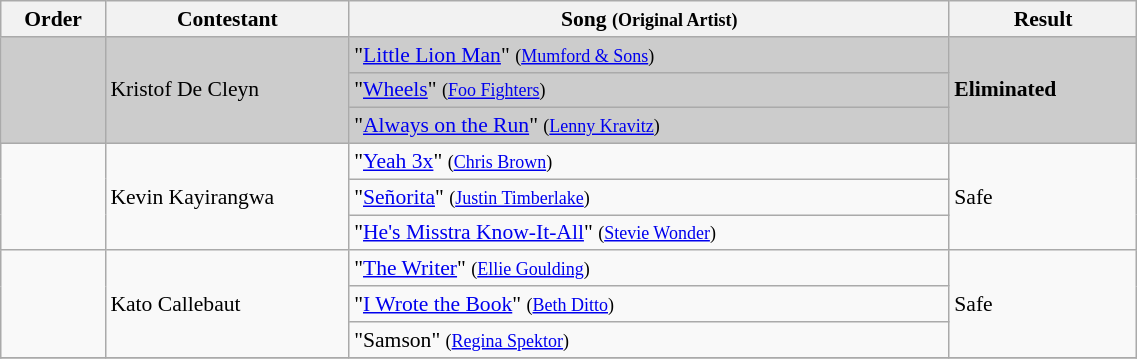<table class="wikitable" style="font-size:90%; width:60%; text-align: left;">
<tr>
<th width="05%">Order</th>
<th width="13%">Contestant</th>
<th width="32%">Song <small>(Original Artist)</small></th>
<th width="10%">Result</th>
</tr>
<tr>
<td bgcolor="CCCCCC" rowspan="3"></td>
<td bgcolor="CCCCCC" rowspan="3">Kristof De Cleyn</td>
<td bgcolor="CCCCCC">"<a href='#'>Little Lion Man</a>" <small>(<a href='#'>Mumford & Sons</a>)</small></td>
<td bgcolor="CCCCCC" rowspan="3"><strong>Eliminated</strong></td>
</tr>
<tr>
<td bgcolor="CCCCCC">"<a href='#'>Wheels</a>" <small>(<a href='#'>Foo Fighters</a>)</small></td>
</tr>
<tr>
<td bgcolor="CCCCCC">"<a href='#'>Always on the Run</a>" <small>(<a href='#'>Lenny Kravitz</a>)</small></td>
</tr>
<tr>
<td rowspan="3"></td>
<td rowspan="3">Kevin Kayirangwa</td>
<td>"<a href='#'>Yeah 3x</a>" <small>(<a href='#'>Chris Brown</a>)</small></td>
<td rowspan="3">Safe</td>
</tr>
<tr>
<td>"<a href='#'>Señorita</a>" <small>(<a href='#'>Justin Timberlake</a>)</small></td>
</tr>
<tr>
<td>"<a href='#'>He's Misstra Know-It-All</a>" <small>(<a href='#'>Stevie Wonder</a>)</small></td>
</tr>
<tr>
<td rowspan="3"></td>
<td rowspan="3">Kato Callebaut</td>
<td>"<a href='#'>The Writer</a>" <small>(<a href='#'>Ellie Goulding</a>)</small></td>
<td rowspan="3">Safe</td>
</tr>
<tr>
<td>"<a href='#'>I Wrote the Book</a>" <small>(<a href='#'>Beth Ditto</a>)</small></td>
</tr>
<tr>
<td>"Samson" <small>(<a href='#'>Regina Spektor</a>)</small></td>
</tr>
<tr>
</tr>
</table>
